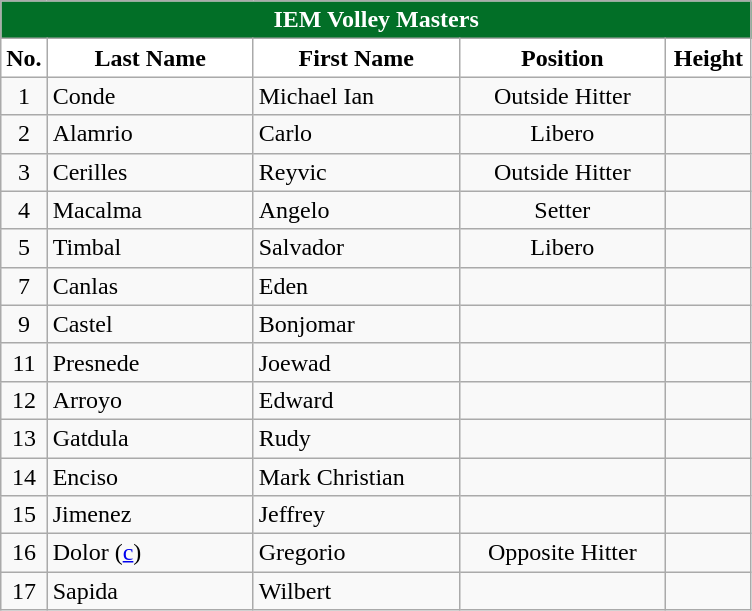<table class="wikitable" style="text-align:center;">
<tr>
<td colspan="5" style= "background: #026f27; color: #FFFFFF; text-align: center"><strong>IEM Volley Masters</strong></td>
</tr>
<tr>
<th width=3px style="background: white; color: black; text-align: center"><strong>No.</strong></th>
<th width=130px style="background: white; color: black">Last Name</th>
<th width=130px style="background: white; color: black">First Name</th>
<th width=130px style="background: white; color: black">Position</th>
<th width=50px style="background: white; color: black">Height</th>
</tr>
<tr>
<td>1</td>
<td style="text-align: left">Conde</td>
<td style="text-align: left">Michael Ian</td>
<td>Outside Hitter</td>
<td></td>
</tr>
<tr>
<td>2</td>
<td style="text-align: left">Alamrio</td>
<td style="text-align: left">Carlo</td>
<td>Libero</td>
<td></td>
</tr>
<tr>
<td>3</td>
<td style="text-align: left">Cerilles</td>
<td style="text-align: left">Reyvic</td>
<td>Outside Hitter</td>
<td></td>
</tr>
<tr>
<td>4</td>
<td style="text-align: left">Macalma</td>
<td style="text-align: left">Angelo</td>
<td>Setter</td>
<td></td>
</tr>
<tr>
<td>5</td>
<td style="text-align: left">Timbal</td>
<td style="text-align: left">Salvador</td>
<td>Libero</td>
<td></td>
</tr>
<tr>
<td>7</td>
<td style="text-align: left">Canlas</td>
<td style="text-align: left">Eden</td>
<td></td>
<td></td>
</tr>
<tr>
<td>9</td>
<td style="text-align: left">Castel</td>
<td style="text-align: left">Bonjomar</td>
<td></td>
<td></td>
</tr>
<tr>
<td>11</td>
<td style="text-align: left">Presnede</td>
<td style="text-align: left">Joewad</td>
<td></td>
<td></td>
</tr>
<tr>
<td>12</td>
<td style="text-align: left">Arroyo</td>
<td style="text-align: left">Edward</td>
<td></td>
<td></td>
</tr>
<tr>
<td>13</td>
<td style="text-align: left">Gatdula</td>
<td style="text-align: left">Rudy</td>
<td></td>
<td></td>
</tr>
<tr>
<td>14</td>
<td style="text-align: left">Enciso</td>
<td style="text-align: left">Mark Christian</td>
<td></td>
<td></td>
</tr>
<tr>
<td>15</td>
<td style="text-align: left">Jimenez</td>
<td style="text-align: left">Jeffrey</td>
<td></td>
<td></td>
</tr>
<tr>
<td>16</td>
<td style="text-align: left">Dolor (<a href='#'>c</a>)</td>
<td style="text-align: left">Gregorio</td>
<td>Opposite Hitter</td>
<td></td>
</tr>
<tr>
<td>17</td>
<td style="text-align: left">Sapida</td>
<td style="text-align: left">Wilbert</td>
<td></td>
<td></td>
</tr>
</table>
